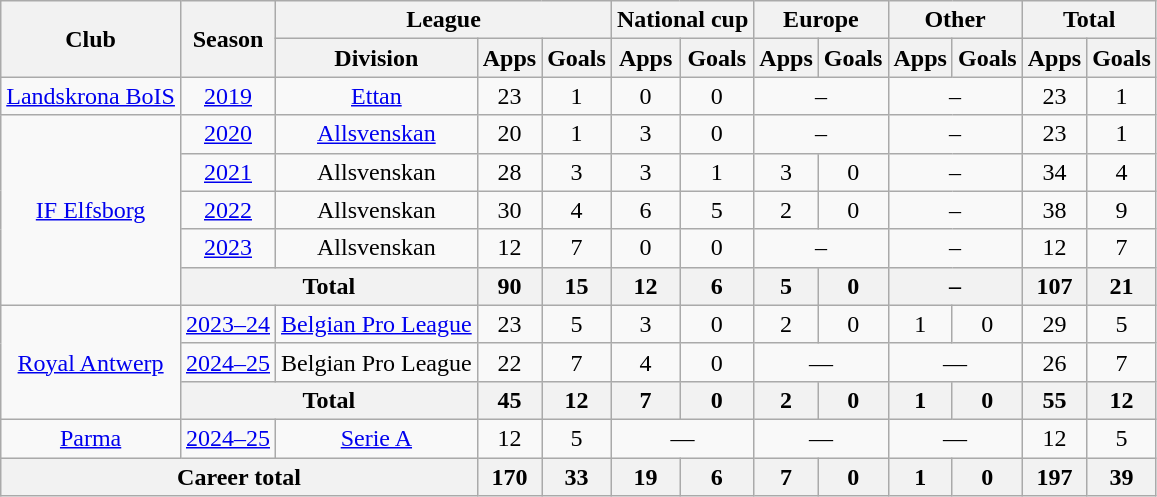<table class="wikitable" style="text-align:center">
<tr>
<th rowspan="2">Club</th>
<th rowspan="2">Season</th>
<th colspan="3">League</th>
<th colspan="2">National cup</th>
<th colspan="2">Europe</th>
<th colspan="2">Other</th>
<th colspan="2">Total</th>
</tr>
<tr>
<th>Division</th>
<th>Apps</th>
<th>Goals</th>
<th>Apps</th>
<th>Goals</th>
<th>Apps</th>
<th>Goals</th>
<th>Apps</th>
<th>Goals</th>
<th>Apps</th>
<th>Goals</th>
</tr>
<tr>
<td><a href='#'>Landskrona BoIS</a></td>
<td><a href='#'>2019</a></td>
<td><a href='#'>Ettan</a></td>
<td>23</td>
<td>1</td>
<td>0</td>
<td>0</td>
<td colspan="2">–</td>
<td colspan="2">–</td>
<td>23</td>
<td>1</td>
</tr>
<tr>
<td rowspan="5"><a href='#'>IF Elfsborg</a></td>
<td><a href='#'>2020</a></td>
<td><a href='#'>Allsvenskan</a></td>
<td>20</td>
<td>1</td>
<td>3</td>
<td>0</td>
<td colspan="2">–</td>
<td colspan="2">–</td>
<td>23</td>
<td>1</td>
</tr>
<tr>
<td><a href='#'>2021</a></td>
<td>Allsvenskan</td>
<td>28</td>
<td>3</td>
<td>3</td>
<td>1</td>
<td>3</td>
<td>0</td>
<td colspan="2">–</td>
<td>34</td>
<td>4</td>
</tr>
<tr>
<td><a href='#'>2022</a></td>
<td>Allsvenskan</td>
<td>30</td>
<td>4</td>
<td>6</td>
<td>5</td>
<td>2</td>
<td>0</td>
<td colspan="2">–</td>
<td>38</td>
<td>9</td>
</tr>
<tr>
<td><a href='#'>2023</a></td>
<td>Allsvenskan</td>
<td>12</td>
<td>7</td>
<td>0</td>
<td>0</td>
<td colspan="2">–</td>
<td colspan="2">–</td>
<td>12</td>
<td>7</td>
</tr>
<tr>
<th colspan="2">Total</th>
<th>90</th>
<th>15</th>
<th>12</th>
<th>6</th>
<th>5</th>
<th>0</th>
<th colspan="2">–</th>
<th>107</th>
<th>21</th>
</tr>
<tr>
<td rowspan="3"><a href='#'>Royal Antwerp</a></td>
<td><a href='#'>2023–24</a></td>
<td><a href='#'>Belgian Pro League</a></td>
<td>23</td>
<td>5</td>
<td>3</td>
<td>0</td>
<td>2</td>
<td>0</td>
<td>1</td>
<td>0</td>
<td>29</td>
<td>5</td>
</tr>
<tr>
<td><a href='#'>2024–25</a></td>
<td>Belgian Pro League</td>
<td>22</td>
<td>7</td>
<td>4</td>
<td>0</td>
<td colspan="2">—</td>
<td colspan="2">—</td>
<td>26</td>
<td>7</td>
</tr>
<tr>
<th colspan="2">Total</th>
<th>45</th>
<th>12</th>
<th>7</th>
<th>0</th>
<th>2</th>
<th>0</th>
<th>1</th>
<th>0</th>
<th>55</th>
<th>12</th>
</tr>
<tr>
<td><a href='#'>Parma</a></td>
<td><a href='#'>2024–25</a></td>
<td><a href='#'>Serie A</a></td>
<td>12</td>
<td>5</td>
<td colspan="2">—</td>
<td colspan="2">—</td>
<td colspan="2">—</td>
<td>12</td>
<td>5</td>
</tr>
<tr>
<th colspan="3">Career total</th>
<th>170</th>
<th>33</th>
<th>19</th>
<th>6</th>
<th>7</th>
<th>0</th>
<th>1</th>
<th>0</th>
<th>197</th>
<th>39</th>
</tr>
</table>
